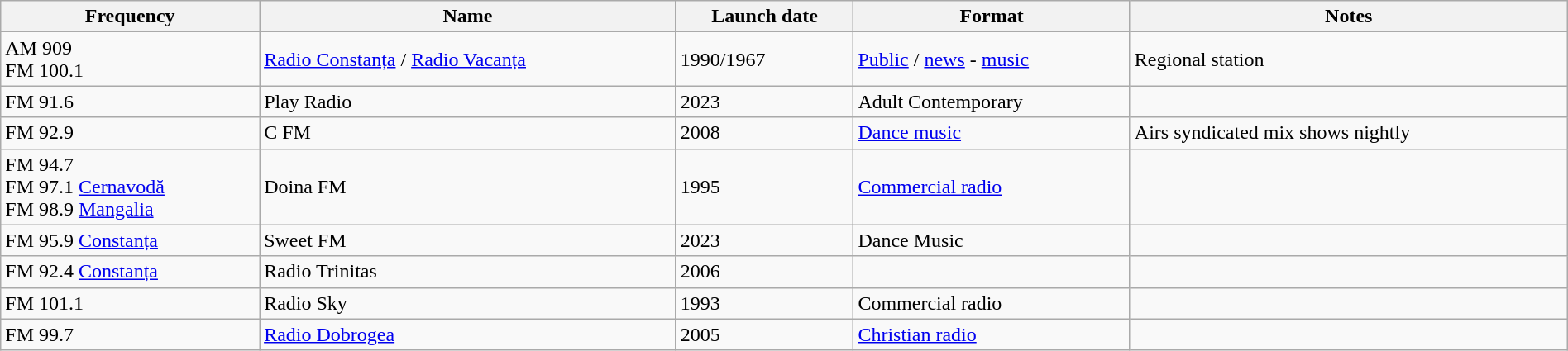<table class="wikitable sortable" width="100%">
<tr>
<th>Frequency</th>
<th>Name</th>
<th>Launch date</th>
<th>Format</th>
<th>Notes</th>
</tr>
<tr>
<td>AM 909<br>FM 100.1</td>
<td><a href='#'>Radio Constanța</a> / <a href='#'>Radio Vacanța</a></td>
<td>1990/1967</td>
<td><a href='#'>Public</a> / <a href='#'>news</a> - <a href='#'>music</a></td>
<td>Regional station</td>
</tr>
<tr>
<td>FM 91.6</td>
<td>Play Radio</td>
<td>2023</td>
<td>Adult Contemporary</td>
<td></td>
</tr>
<tr>
<td>FM 92.9</td>
<td>C FM</td>
<td>2008</td>
<td><a href='#'>Dance music</a></td>
<td>Airs syndicated mix shows nightly</td>
</tr>
<tr>
<td>FM 94.7<br>FM 97.1 <a href='#'>Cernavodă</a><br>FM 98.9 <a href='#'>Mangalia</a></td>
<td>Doina FM</td>
<td>1995</td>
<td><a href='#'>Commercial radio</a></td>
<td></td>
</tr>
<tr>
<td>FM 95.9 <a href='#'>Constanța</a></td>
<td>Sweet FM</td>
<td>2023</td>
<td>Dance Music</td>
<td></td>
</tr>
<tr>
<td>FM 92.4 <a href='#'>Constanța</a></td>
<td>Radio Trinitas</td>
<td>2006</td>
<td></td>
<td></td>
</tr>
<tr>
<td>FM 101.1</td>
<td>Radio Sky</td>
<td>1993</td>
<td>Commercial radio</td>
<td></td>
</tr>
<tr>
<td>FM 99.7</td>
<td><a href='#'>Radio Dobrogea</a></td>
<td>2005</td>
<td><a href='#'>Christian radio</a></td>
<td></td>
</tr>
</table>
